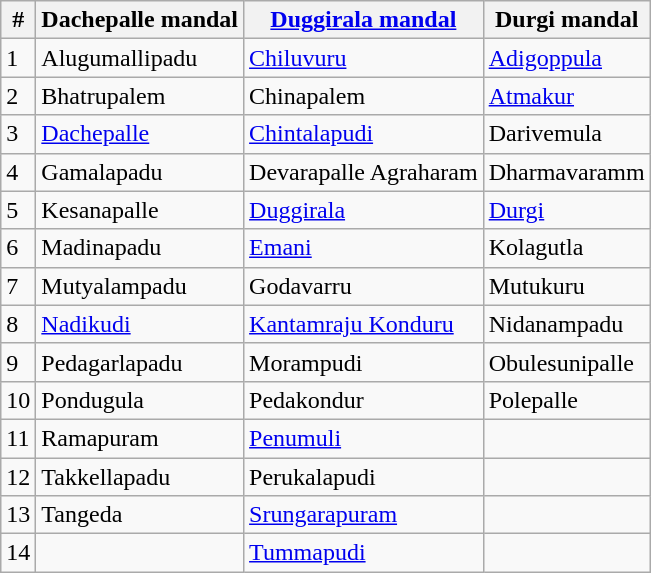<table class="wikitable">
<tr>
<th>#</th>
<th>Dachepalle mandal</th>
<th><a href='#'>Duggirala mandal</a></th>
<th>Durgi mandal</th>
</tr>
<tr>
<td>1</td>
<td>Alugumallipadu</td>
<td><a href='#'>Chiluvuru</a></td>
<td><a href='#'>Adigoppula</a></td>
</tr>
<tr>
<td>2</td>
<td>Bhatrupalem</td>
<td>Chinapalem</td>
<td><a href='#'>Atmakur</a></td>
</tr>
<tr>
<td>3</td>
<td><a href='#'>Dachepalle</a></td>
<td><a href='#'>Chintalapudi</a></td>
<td>Darivemula</td>
</tr>
<tr>
<td>4</td>
<td>Gamalapadu</td>
<td>Devarapalle Agraharam</td>
<td>Dharmavaramm</td>
</tr>
<tr>
<td>5</td>
<td>Kesanapalle</td>
<td><a href='#'>Duggirala</a></td>
<td><a href='#'>Durgi</a></td>
</tr>
<tr>
<td>6</td>
<td>Madinapadu</td>
<td><a href='#'>Emani</a></td>
<td>Kolagutla</td>
</tr>
<tr>
<td>7</td>
<td>Mutyalampadu</td>
<td>Godavarru</td>
<td>Mutukuru</td>
</tr>
<tr>
<td>8</td>
<td><a href='#'>Nadikudi</a></td>
<td><a href='#'>Kantamraju Konduru</a></td>
<td>Nidanampadu</td>
</tr>
<tr>
<td>9</td>
<td>Pedagarlapadu</td>
<td>Morampudi</td>
<td>Obulesunipalle</td>
</tr>
<tr>
<td>10</td>
<td>Pondugula</td>
<td>Pedakondur</td>
<td>Polepalle</td>
</tr>
<tr>
<td>11</td>
<td>Ramapuram</td>
<td><a href='#'>Penumuli</a></td>
<td></td>
</tr>
<tr>
<td>12</td>
<td>Takkellapadu</td>
<td>Perukalapudi</td>
<td></td>
</tr>
<tr>
<td>13</td>
<td>Tangeda</td>
<td><a href='#'>Srungarapuram</a></td>
<td></td>
</tr>
<tr>
<td>14</td>
<td></td>
<td><a href='#'>Tummapudi</a></td>
<td></td>
</tr>
</table>
